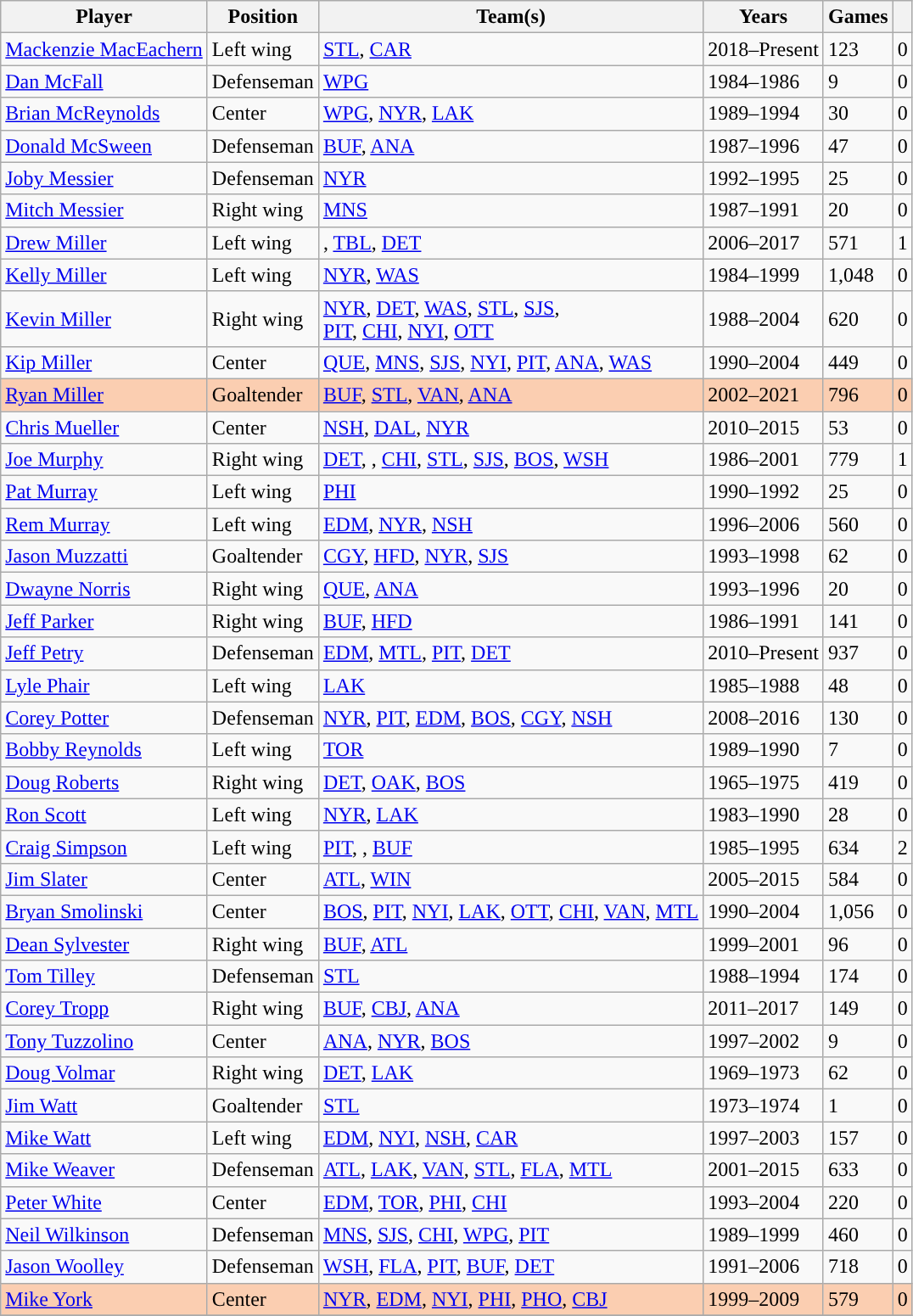<table class="wikitable sortable">
<tr>
<th>Player</th>
<th>Position</th>
<th>Team(s)</th>
<th>Years</th>
<th>Games</th>
<th><a href='#'></a></th>
</tr>
<tr>
<td><a href='#'>Mackenzie MacEachern</a></td>
<td>Left wing</td>
<td><a href='#'>STL</a>, <a href='#'>CAR</a></td>
<td>2018–Present</td>
<td>123</td>
<td>0</td>
</tr>
<tr>
<td><a href='#'>Dan McFall</a></td>
<td>Defenseman</td>
<td><a href='#'>WPG</a></td>
<td>1984–1986</td>
<td>9</td>
<td>0</td>
</tr>
<tr>
<td><a href='#'>Brian McReynolds</a></td>
<td>Center</td>
<td><a href='#'>WPG</a>, <a href='#'>NYR</a>, <a href='#'>LAK</a></td>
<td>1989–1994</td>
<td>30</td>
<td>0</td>
</tr>
<tr>
<td><a href='#'>Donald McSween</a></td>
<td>Defenseman</td>
<td><a href='#'>BUF</a>, <a href='#'>ANA</a></td>
<td>1987–1996</td>
<td>47</td>
<td>0</td>
</tr>
<tr>
<td><a href='#'>Joby Messier</a></td>
<td>Defenseman</td>
<td><a href='#'>NYR</a></td>
<td>1992–1995</td>
<td>25</td>
<td>0</td>
</tr>
<tr>
<td><a href='#'>Mitch Messier</a></td>
<td>Right wing</td>
<td><a href='#'>MNS</a></td>
<td>1987–1991</td>
<td>20</td>
<td>0</td>
</tr>
<tr>
<td><a href='#'>Drew Miller</a></td>
<td>Left wing</td>
<td><span><strong></strong></span>, <a href='#'>TBL</a>, <a href='#'>DET</a></td>
<td>2006–2017</td>
<td>571</td>
<td>1</td>
</tr>
<tr>
<td><a href='#'>Kelly Miller</a></td>
<td>Left wing</td>
<td><a href='#'>NYR</a>, <a href='#'>WAS</a></td>
<td>1984–1999</td>
<td>1,048</td>
<td>0</td>
</tr>
<tr>
<td><a href='#'>Kevin Miller</a></td>
<td>Right wing</td>
<td><a href='#'>NYR</a>, <a href='#'>DET</a>, <a href='#'>WAS</a>, <a href='#'>STL</a>, <a href='#'>SJS</a>, <br><a href='#'>PIT</a>, <a href='#'>CHI</a>, <a href='#'>NYI</a>, <a href='#'>OTT</a></td>
<td>1988–2004</td>
<td>620</td>
<td>0</td>
</tr>
<tr>
<td><a href='#'>Kip Miller</a></td>
<td>Center</td>
<td><a href='#'>QUE</a>, <a href='#'>MNS</a>, <a href='#'>SJS</a>, <a href='#'>NYI</a>, <a href='#'>PIT</a>, <a href='#'>ANA</a>, <a href='#'>WAS</a></td>
<td>1990–2004</td>
<td>449</td>
<td>0</td>
</tr>
<tr bgcolor=FBCEB1>
<td><a href='#'>Ryan Miller</a></td>
<td>Goaltender</td>
<td><a href='#'>BUF</a>, <a href='#'>STL</a>, <a href='#'>VAN</a>, <a href='#'>ANA</a></td>
<td>2002–2021</td>
<td>796</td>
<td>0</td>
</tr>
<tr>
<td><a href='#'>Chris Mueller</a></td>
<td>Center</td>
<td><a href='#'>NSH</a>, <a href='#'>DAL</a>, <a href='#'>NYR</a></td>
<td>2010–2015</td>
<td>53</td>
<td>0</td>
</tr>
<tr>
<td><a href='#'>Joe Murphy</a></td>
<td>Right wing</td>
<td><a href='#'>DET</a>, <span><strong></strong></span>, <a href='#'>CHI</a>, <a href='#'>STL</a>, <a href='#'>SJS</a>, <a href='#'>BOS</a>, <a href='#'>WSH</a></td>
<td>1986–2001</td>
<td>779</td>
<td>1</td>
</tr>
<tr>
<td><a href='#'>Pat Murray</a></td>
<td>Left wing</td>
<td><a href='#'>PHI</a></td>
<td>1990–1992</td>
<td>25</td>
<td>0</td>
</tr>
<tr>
<td><a href='#'>Rem Murray</a></td>
<td>Left wing</td>
<td><a href='#'>EDM</a>, <a href='#'>NYR</a>, <a href='#'>NSH</a></td>
<td>1996–2006</td>
<td>560</td>
<td>0</td>
</tr>
<tr>
<td><a href='#'>Jason Muzzatti</a></td>
<td>Goaltender</td>
<td><a href='#'>CGY</a>, <a href='#'>HFD</a>, <a href='#'>NYR</a>, <a href='#'>SJS</a></td>
<td>1993–1998</td>
<td>62</td>
<td>0</td>
</tr>
<tr>
<td><a href='#'>Dwayne Norris</a></td>
<td>Right wing</td>
<td><a href='#'>QUE</a>, <a href='#'>ANA</a></td>
<td>1993–1996</td>
<td>20</td>
<td>0</td>
</tr>
<tr>
<td><a href='#'>Jeff Parker</a></td>
<td>Right wing</td>
<td><a href='#'>BUF</a>, <a href='#'>HFD</a></td>
<td>1986–1991</td>
<td>141</td>
<td>0</td>
</tr>
<tr>
<td><a href='#'>Jeff Petry</a></td>
<td>Defenseman</td>
<td><a href='#'>EDM</a>, <a href='#'>MTL</a>, <a href='#'>PIT</a>, <a href='#'>DET</a></td>
<td>2010–Present</td>
<td>937</td>
<td>0</td>
</tr>
<tr>
<td><a href='#'>Lyle Phair</a></td>
<td>Left wing</td>
<td><a href='#'>LAK</a></td>
<td>1985–1988</td>
<td>48</td>
<td>0</td>
</tr>
<tr>
<td><a href='#'>Corey Potter</a></td>
<td>Defenseman</td>
<td><a href='#'>NYR</a>, <a href='#'>PIT</a>, <a href='#'>EDM</a>, <a href='#'>BOS</a>, <a href='#'>CGY</a>, <a href='#'>NSH</a></td>
<td>2008–2016</td>
<td>130</td>
<td>0</td>
</tr>
<tr>
<td><a href='#'>Bobby Reynolds</a></td>
<td>Left wing</td>
<td><a href='#'>TOR</a></td>
<td>1989–1990</td>
<td>7</td>
<td>0</td>
</tr>
<tr>
<td><a href='#'>Doug Roberts</a></td>
<td>Right wing</td>
<td><a href='#'>DET</a>, <a href='#'>OAK</a>, <a href='#'>BOS</a></td>
<td>1965–1975</td>
<td>419</td>
<td>0</td>
</tr>
<tr>
<td><a href='#'>Ron Scott</a></td>
<td>Left wing</td>
<td><a href='#'>NYR</a>, <a href='#'>LAK</a></td>
<td>1983–1990</td>
<td>28</td>
<td>0</td>
</tr>
<tr>
<td><a href='#'>Craig Simpson</a></td>
<td>Left wing</td>
<td><a href='#'>PIT</a>, <span><strong></strong></span>, <a href='#'>BUF</a></td>
<td>1985–1995</td>
<td>634</td>
<td>2</td>
</tr>
<tr>
<td><a href='#'>Jim Slater</a></td>
<td>Center</td>
<td><a href='#'>ATL</a>, <a href='#'>WIN</a></td>
<td>2005–2015</td>
<td>584</td>
<td>0</td>
</tr>
<tr>
<td><a href='#'>Bryan Smolinski</a></td>
<td>Center</td>
<td><a href='#'>BOS</a>, <a href='#'>PIT</a>, <a href='#'>NYI</a>, <a href='#'>LAK</a>, <a href='#'>OTT</a>, <a href='#'>CHI</a>, <a href='#'>VAN</a>, <a href='#'>MTL</a></td>
<td>1990–2004</td>
<td>1,056</td>
<td>0</td>
</tr>
<tr>
<td><a href='#'>Dean Sylvester</a></td>
<td>Right wing</td>
<td><a href='#'>BUF</a>, <a href='#'>ATL</a></td>
<td>1999–2001</td>
<td>96</td>
<td>0</td>
</tr>
<tr>
<td><a href='#'>Tom Tilley</a></td>
<td>Defenseman</td>
<td><a href='#'>STL</a></td>
<td>1988–1994</td>
<td>174</td>
<td>0</td>
</tr>
<tr>
<td><a href='#'>Corey Tropp</a></td>
<td>Right wing</td>
<td><a href='#'>BUF</a>, <a href='#'>CBJ</a>, <a href='#'>ANA</a></td>
<td>2011–2017</td>
<td>149</td>
<td>0</td>
</tr>
<tr>
<td><a href='#'>Tony Tuzzolino</a></td>
<td>Center</td>
<td><a href='#'>ANA</a>, <a href='#'>NYR</a>, <a href='#'>BOS</a></td>
<td>1997–2002</td>
<td>9</td>
<td>0</td>
</tr>
<tr>
<td><a href='#'>Doug Volmar</a></td>
<td>Right wing</td>
<td><a href='#'>DET</a>, <a href='#'>LAK</a></td>
<td>1969–1973</td>
<td>62</td>
<td>0</td>
</tr>
<tr>
<td><a href='#'>Jim Watt</a></td>
<td>Goaltender</td>
<td><a href='#'>STL</a></td>
<td>1973–1974</td>
<td>1</td>
<td>0</td>
</tr>
<tr>
<td><a href='#'>Mike Watt</a></td>
<td>Left wing</td>
<td><a href='#'>EDM</a>, <a href='#'>NYI</a>, <a href='#'>NSH</a>, <a href='#'>CAR</a></td>
<td>1997–2003</td>
<td>157</td>
<td>0</td>
</tr>
<tr>
<td><a href='#'>Mike Weaver</a></td>
<td>Defenseman</td>
<td><a href='#'>ATL</a>, <a href='#'>LAK</a>, <a href='#'>VAN</a>, <a href='#'>STL</a>, <a href='#'>FLA</a>, <a href='#'>MTL</a></td>
<td>2001–2015</td>
<td>633</td>
<td>0</td>
</tr>
<tr>
<td><a href='#'>Peter White</a></td>
<td>Center</td>
<td><a href='#'>EDM</a>, <a href='#'>TOR</a>, <a href='#'>PHI</a>, <a href='#'>CHI</a></td>
<td>1993–2004</td>
<td>220</td>
<td>0</td>
</tr>
<tr>
<td><a href='#'>Neil Wilkinson</a></td>
<td>Defenseman</td>
<td><a href='#'>MNS</a>, <a href='#'>SJS</a>, <a href='#'>CHI</a>, <a href='#'>WPG</a>, <a href='#'>PIT</a></td>
<td>1989–1999</td>
<td>460</td>
<td>0</td>
</tr>
<tr>
<td><a href='#'>Jason Woolley</a></td>
<td>Defenseman</td>
<td><a href='#'>WSH</a>, <a href='#'>FLA</a>, <a href='#'>PIT</a>, <a href='#'>BUF</a>, <a href='#'>DET</a></td>
<td>1991–2006</td>
<td>718</td>
<td>0</td>
</tr>
<tr bgcolor=FBCEB1>
<td><a href='#'>Mike York</a></td>
<td>Center</td>
<td><a href='#'>NYR</a>, <a href='#'>EDM</a>, <a href='#'>NYI</a>, <a href='#'>PHI</a>, <a href='#'>PHO</a>, <a href='#'>CBJ</a></td>
<td>1999–2009</td>
<td>579</td>
<td>0</td>
</tr>
<tr>
</tr>
</table>
